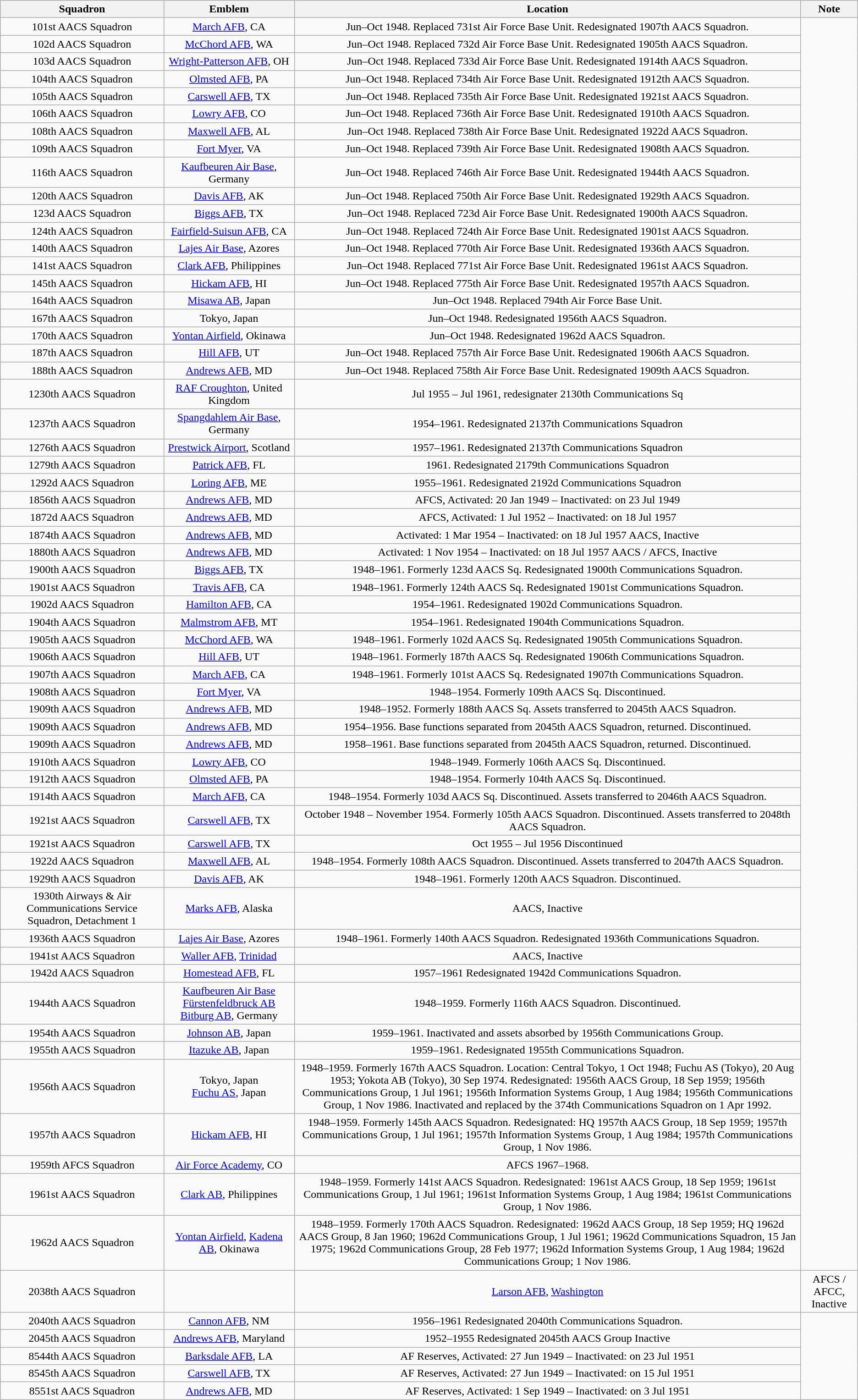<table class="wikitable" style="text-align:center">
<tr>
<th>Squadron</th>
<th>Emblem</th>
<th>Location</th>
<th>Note</th>
</tr>
<tr>
<td>101st AACS Squadron</td>
<td><a href='#'>March AFB</a>, CA</td>
<td>Jun–Oct 1948. Replaced 731st Air Force Base Unit. Redesignated 1907th AACS Squadron.</td>
</tr>
<tr>
<td>102d AACS Squadron</td>
<td><a href='#'>McChord AFB</a>, WA</td>
<td>Jun–Oct 1948. Replaced 732d Air Force Base Unit. Redesignated 1905th AACS Squadron.</td>
</tr>
<tr>
<td>103d AACS Squadron</td>
<td><a href='#'>Wright-Patterson AFB</a>, OH</td>
<td>Jun–Oct 1948. Replaced 733d Air Force Base Unit. Redesignated 1914th AACS Squadron.</td>
</tr>
<tr>
<td>104th AACS Squadron</td>
<td><a href='#'>Olmsted AFB</a>, PA</td>
<td>Jun–Oct 1948. Replaced 734th Air Force Base Unit. Redesignated 1912th AACS Squadron.</td>
</tr>
<tr>
<td>105th AACS Squadron</td>
<td><a href='#'>Carswell AFB</a>, TX</td>
<td>Jun–Oct 1948. Replaced 735th Air Force Base Unit. Redesignated 1921st AACS Squadron.</td>
</tr>
<tr>
<td>106th AACS Squadron</td>
<td><a href='#'>Lowry AFB</a>, CO</td>
<td>Jun–Oct 1948. Replaced 736th Air Force Base Unit. Redesignated 1910th AACS Squadron.</td>
</tr>
<tr>
<td>108th AACS Squadron</td>
<td><a href='#'>Maxwell AFB</a>, AL</td>
<td>Jun–Oct 1948. Replaced 738th Air Force Base Unit. Redesignated 1922d AACS Squadron.</td>
</tr>
<tr>
<td>109th AACS Squadron</td>
<td><a href='#'>Fort Myer</a>, VA</td>
<td>Jun–Oct 1948. Replaced 739th Air Force Base Unit. Redesignated 1908th AACS Squadron.</td>
</tr>
<tr>
<td>116th AACS Squadron</td>
<td><a href='#'>Kaufbeuren Air Base</a>, Germany</td>
<td>Jun–Oct 1948. Replaced 746th Air Force Base Unit. Redesignated 1944th AACS Squadron.</td>
</tr>
<tr>
<td>120th AACS Squadron</td>
<td><a href='#'>Davis AFB</a>, AK</td>
<td>Jun–Oct 1948. Replaced 750th Air Force Base Unit. Redesignated 1929th AACS Squadron.</td>
</tr>
<tr>
<td>123d AACS Squadron</td>
<td><a href='#'>Biggs AFB</a>, TX</td>
<td>Jun–Oct 1948. Replaced 723d Air Force Base Unit. Redesignated 1900th AACS Squadron.</td>
</tr>
<tr>
<td>124th AACS Squadron</td>
<td><a href='#'>Fairfield-Suisun AFB</a>, CA</td>
<td>Jun–Oct 1948. Replaced 724th Air Force Base Unit. Redesignated 1901st AACS Squadron.</td>
</tr>
<tr>
<td>140th AACS Squadron</td>
<td><a href='#'>Lajes Air Base</a>, Azores</td>
<td>Jun–Oct 1948. Replaced 770th Air Force Base Unit. Redesignated 1936th AACS Squadron.</td>
</tr>
<tr>
<td>141st AACS Squadron</td>
<td><a href='#'>Clark AFB</a>, Philippines</td>
<td>Jun–Oct 1948. Replaced 771st Air Force Base Unit. Redesignated 1961st AACS Squadron.</td>
</tr>
<tr>
<td>145th AACS Squadron</td>
<td><a href='#'>Hickam AFB</a>, HI</td>
<td>Jun–Oct 1948. Replaced 775th Air Force Base Unit. Redesignated 1957th AACS Squadron.</td>
</tr>
<tr>
<td>164th AACS Squadron</td>
<td><a href='#'>Misawa AB</a>, Japan</td>
<td>Jun–Oct 1948. Replaced 794th Air Force Base Unit.</td>
</tr>
<tr>
<td>167th AACS Squadron</td>
<td>Tokyo, Japan</td>
<td>Jun–Oct 1948. Redesignated 1956th AACS Squadron.</td>
</tr>
<tr>
<td>170th AACS Squadron</td>
<td><a href='#'>Yontan Airfield</a>, Okinawa</td>
<td>Jun–Oct 1948. Redesignated 1962d AACS Squadron.</td>
</tr>
<tr>
<td>187th AACS Squadron</td>
<td><a href='#'>Hill AFB</a>, UT</td>
<td>Jun–Oct 1948. Replaced 757th Air Force Base Unit. Redesignated 1906th AACS Squadron.</td>
</tr>
<tr>
<td>188th AACS Squadron</td>
<td><a href='#'>Andrews AFB</a>, MD</td>
<td>Jun–Oct 1948. Replaced 758th Air Force Base Unit. Redesignated 1909th AACS Squadron.</td>
</tr>
<tr>
<td>1230th AACS Squadron</td>
<td><a href='#'>RAF Croughton</a>, United Kingdom</td>
<td>Jul 1955 – Jul 1961, redesignater 2130th Communications Sq</td>
</tr>
<tr>
<td>1237th AACS Squadron</td>
<td><a href='#'>Spangdahlem Air Base</a>, Germany</td>
<td>1954–1961. Redesignated 2137th Communications Squadron</td>
</tr>
<tr>
<td>1276th AACS Squadron</td>
<td><a href='#'>Prestwick Airport</a>, Scotland</td>
<td>1957–1961. Redesignated 2137th Communications Squadron</td>
</tr>
<tr>
<td>1279th AACS Squadron</td>
<td><a href='#'>Patrick AFB</a>, FL</td>
<td>1961. Redesignated 2179th Communications Squadron</td>
</tr>
<tr>
<td>1292d AACS Squadron</td>
<td><a href='#'>Loring AFB</a>, ME</td>
<td>1955–1961. Redesignated 2192d Communications Squadron</td>
</tr>
<tr>
<td>1856th AACS Squadron</td>
<td><a href='#'>Andrews AFB</a>, MD</td>
<td>AFCS, Activated: 20 Jan 1949 – Inactivated: on 23 Jul 1949</td>
</tr>
<tr>
<td>1872d AACS Squadron</td>
<td><a href='#'>Andrews AFB</a>, MD</td>
<td>AFCS, Activated: 1 Jul 1952 – Inactivated: on 18 Jul 1957</td>
</tr>
<tr>
<td>1874th AACS Squadron</td>
<td><a href='#'>Andrews AFB</a>, MD</td>
<td>Activated: 1 Mar 1954 – Inactivated: on 18 Jul 1957 AACS, Inactive</td>
</tr>
<tr>
<td>1880th AACS Squadron</td>
<td><a href='#'>Andrews AFB</a>, MD</td>
<td>Activated: 1 Nov 1954 – Inactivated: on 18 Jul 1957 AACS / AFCS, Inactive</td>
</tr>
<tr>
<td>1900th AACS Squadron</td>
<td><a href='#'>Biggs AFB</a>, TX</td>
<td>1948–1961. Formerly 123d AACS Sq. Redesignated 1900th Communications Squadron.</td>
</tr>
<tr>
<td>1901st AACS Squadron</td>
<td><a href='#'>Travis AFB</a>, CA</td>
<td>1948–1961. Formerly 124th AACS Sq. Redesignated 1901st Communications Squadron.</td>
</tr>
<tr>
<td>1902d AACS Squadron</td>
<td><a href='#'>Hamilton AFB</a>, CA</td>
<td>1954–1961. Redesignated 1902d Communications Squadron.</td>
</tr>
<tr>
<td>1904th AACS Squadron</td>
<td><a href='#'>Malmstrom AFB</a>, MT</td>
<td>1954–1961. Redesignated 1904th Communications Squadron.</td>
</tr>
<tr>
<td>1905th AACS Squadron</td>
<td><a href='#'>McChord AFB</a>, WA</td>
<td>1948–1961. Formerly 102d AACS Sq. Redesignated 1905th Communications Squadron.</td>
</tr>
<tr>
<td>1906th AACS Squadron</td>
<td><a href='#'>Hill AFB</a>, UT</td>
<td>1948–1961. Formerly 187th AACS Sq. Redesignated 1906th Communications Squadron.</td>
</tr>
<tr>
<td>1907th AACS Squadron</td>
<td><a href='#'>March AFB</a>, CA</td>
<td>1948–1961. Formerly 101st AACS Sq. Redesignated 1907th Communications Squadron.</td>
</tr>
<tr>
<td>1908th AACS Squadron</td>
<td><a href='#'>Fort Myer</a>, VA</td>
<td>1948–1954. Formerly 109th AACS Sq. Discontinued.</td>
</tr>
<tr>
<td>1909th AACS Squadron</td>
<td><a href='#'>Andrews AFB</a>, MD</td>
<td>1948–1952. Formerly 188th AACS Sq. Assets transferred to 2045th AACS Squadron.</td>
</tr>
<tr>
<td>1909th AACS Squadron</td>
<td><a href='#'>Andrews AFB</a>, MD</td>
<td>1954–1956. Base functions separated from 2045th AACS Squadron, returned. Discontinued.</td>
</tr>
<tr>
<td>1909th AACS Squadron</td>
<td><a href='#'>Andrews AFB</a>, MD</td>
<td>1958–1961. Base functions separated from 2045th AACS Squadron, returned. Discontinued.</td>
</tr>
<tr>
<td>1910th AACS Squadron</td>
<td><a href='#'>Lowry AFB</a>, CO</td>
<td>1948–1949. Formerly 106th AACS Sq. Discontinued.</td>
</tr>
<tr>
<td>1912th AACS Squadron</td>
<td><a href='#'>Olmsted AFB</a>, PA</td>
<td>1948–1954. Formerly 104th AACS Sq. Discontinued.</td>
</tr>
<tr>
<td>1914th AACS Squadron</td>
<td><a href='#'>March AFB</a>, CA</td>
<td>1948–1954. Formerly 103d AACS Sq. Discontinued. Assets transferred to 2046th AACS Squadron.</td>
</tr>
<tr>
<td>1921st AACS Squadron</td>
<td><a href='#'>Carswell AFB</a>, TX</td>
<td>October 1948 – November 1954. Formerly 105th AACS Squadron. Discontinued. Assets transferred to 2048th AACS Squadron.</td>
</tr>
<tr>
<td>1921st AACS Squadron</td>
<td><a href='#'>Carswell AFB</a>, TX</td>
<td>Oct 1955 – Jul 1956 Discontinued</td>
</tr>
<tr>
<td>1922d AACS Squadron</td>
<td><a href='#'>Maxwell AFB</a>, AL</td>
<td>1948–1954. Formerly 108th AACS Squadron. Discontinued. Assets transferred to 2047th AACS Squadron.</td>
</tr>
<tr>
<td>1929th AACS Squadron</td>
<td><a href='#'>Davis AFB</a>, AK</td>
<td>1948–1961. Formerly 120th AACS Squadron. Discontinued.</td>
</tr>
<tr>
<td>1930th Airways & Air Communications Service Squadron, Detachment 1</td>
<td><a href='#'>Marks AFB</a>, Alaska</td>
<td>AACS, Inactive</td>
</tr>
<tr>
<td>1936th AACS Squadron</td>
<td><a href='#'>Lajes Air Base</a>, Azores</td>
<td>1948–1961. Formerly 140th AACS Squadron. Redesignated 1936th Communications Squadron.</td>
</tr>
<tr>
<td>1941st AACS Squadron</td>
<td><a href='#'>Waller AFB</a>, <a href='#'>Trinidad</a></td>
<td>AACS, Inactive</td>
</tr>
<tr>
<td>1942d AACS Squadron</td>
<td><a href='#'>Homestead AFB</a>, FL</td>
<td>1957–1961 Redesignated 1942d Communications Squadron.</td>
</tr>
<tr>
<td>1944th AACS Squadron</td>
<td><a href='#'>Kaufbeuren Air Base</a> <a href='#'>Fürstenfeldbruck AB</a> <a href='#'>Bitburg AB</a>, Germany</td>
<td>1948–1959. Formerly 116th AACS Squadron. Discontinued.</td>
</tr>
<tr>
<td>1954th AACS Squadron</td>
<td><a href='#'>Johnson AB</a>, Japan</td>
<td>1959–1961. Inactivated and assets absorbed by 1956th Communications Group.</td>
</tr>
<tr>
<td>1955th AACS Squadron</td>
<td><a href='#'>Itazuke AB</a>, Japan</td>
<td>1959–1961. Redesignated 1955th Communications Squadron.</td>
</tr>
<tr>
<td>1956th AACS Squadron</td>
<td>Tokyo, Japan<br> <a href='#'>Fuchu AS</a>, Japan</td>
<td>1948–1959. Formerly 167th AACS Squadron. Location: Central Tokyo, 1 Oct 1948; Fuchu AS (Tokyo), 20 Aug 1953; Yokota AB (Tokyo), 30 Sep 1974. Redesignated: 1956th AACS Group, 18 Sep 1959; 1956th Communications Group, 1 Jul 1961; 1956th Information Systems Group, 1 Aug 1984; 1956th Communications Group, 1 Nov 1986. Inactivated and replaced by the 374th Communications Squadron on 1 Apr 1992.</td>
</tr>
<tr>
<td>1957th AACS Squadron</td>
<td><a href='#'>Hickam AFB</a>, HI</td>
<td>1948–1959. Formerly 145th AACS Squadron. Redesignated: HQ 1957th AACS Group, 18 Sep 1959; 1957th Communications Group, 1 Jul 1961; 1957th Information Systems Group, 1 Aug 1984; 1957th Communications Group, 1 Nov 1986.</td>
</tr>
<tr>
<td>1959th AFCS Squadron</td>
<td><a href='#'>Air Force Academy</a>, CO</td>
<td>AFCS 1967–1968.</td>
</tr>
<tr>
<td>1961st AACS Squadron</td>
<td><a href='#'>Clark AB</a>, Philippines</td>
<td>1948–1959. Formerly 141st AACS Squadron. Redesignated: 1961st AACS Group, 18 Sep 1959; 1961st Communications Group, 1 Jul 1961; 1961st Information Systems Group, 1 Aug 1984; 1961st Communications Group, 1 Nov 1986.</td>
</tr>
<tr>
<td>1962d AACS Squadron</td>
<td><a href='#'>Yontan Airfield</a>, <a href='#'>Kadena AB</a>, Okinawa</td>
<td>1948–1959. Formerly 170th AACS Squadron. Redesignated: 1962d AACS Group, 18 Sep 1959; HQ 1962d AACS Group, 8 Jan 1960; 1962d Communications Group, 1 Jul 1961; 1962d Communications Squadron, 15 Jan 1975; 1962d Communications Group, 28 Feb 1977; 1962d Information Systems Group, 1 Aug 1984; 1962d Communications Group; 1 Nov 1986.</td>
</tr>
<tr>
<td>2038th AACS Squadron</td>
<td></td>
<td><a href='#'>Larson AFB</a>, <a href='#'>Washington</a></td>
<td>AFCS / AFCC, Inactive</td>
</tr>
<tr>
<td>2040th AACS Squadron</td>
<td><a href='#'>Cannon AFB</a>, NM</td>
<td>1956–1961 Redesignated 2040th Communications Squadron.</td>
</tr>
<tr>
<td>2045th AACS Squadron</td>
<td><a href='#'>Andrews AFB</a>, Maryland</td>
<td>1952–1955 Redesignated 2045th AACS Group Inactive</td>
</tr>
<tr>
<td>8544th AACS Squadron</td>
<td><a href='#'>Barksdale AFB</a>, LA</td>
<td>AF Reserves, Activated: 27 Jun 1949 – Inactivated: on 23 Jul 1951</td>
</tr>
<tr>
<td>8545th AACS Squadron</td>
<td><a href='#'>Carswell AFB</a>, TX</td>
<td>AF Reserves, Activated: 27 Jun 1949 – Inactivated: on 15 Jul 1951</td>
</tr>
<tr>
<td>8551st AACS Squadron</td>
<td><a href='#'>Andrews AFB</a>, MD</td>
<td>AF Reserves, Activated: 1 Sep 1949 – Inactivated: on 3 Jul 1951</td>
</tr>
</table>
